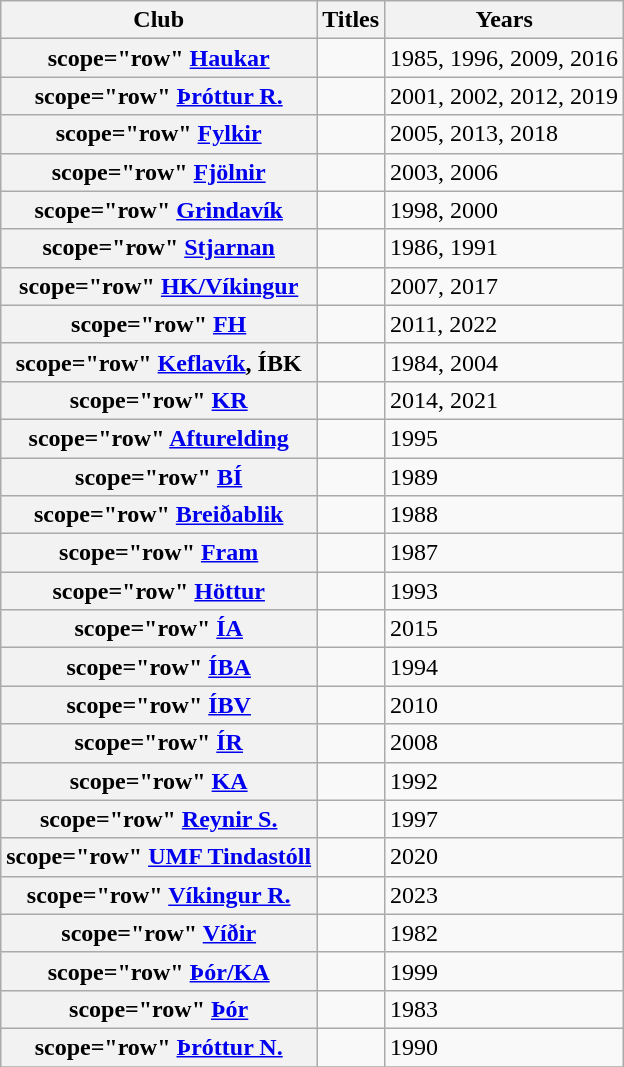<table class="wikitable">
<tr>
<th scope="col">Club</th>
<th scope="col">Titles</th>
<th scope="col">Years</th>
</tr>
<tr>
<th>scope="row" <a href='#'>Haukar</a></th>
<td></td>
<td>1985, 1996, 2009, 2016</td>
</tr>
<tr>
<th>scope="row" <a href='#'>Þróttur R.</a></th>
<td></td>
<td>2001, 2002, 2012, 2019</td>
</tr>
<tr>
<th>scope="row" <a href='#'>Fylkir</a></th>
<td></td>
<td>2005, 2013, 2018</td>
</tr>
<tr>
<th>scope="row" <a href='#'>Fjölnir</a></th>
<td></td>
<td>2003, 2006</td>
</tr>
<tr>
<th>scope="row" <a href='#'>Grindavík</a></th>
<td></td>
<td>1998, 2000</td>
</tr>
<tr>
<th>scope="row" <a href='#'>Stjarnan</a></th>
<td></td>
<td>1986, 1991</td>
</tr>
<tr>
<th>scope="row" <a href='#'>HK/Víkingur</a></th>
<td></td>
<td>2007, 2017</td>
</tr>
<tr>
<th>scope="row" <a href='#'>FH</a></th>
<td></td>
<td>2011, 2022</td>
</tr>
<tr>
<th>scope="row" <a href='#'>Keflavík</a>, ÍBK</th>
<td></td>
<td>1984, 2004</td>
</tr>
<tr>
<th>scope="row" <a href='#'>KR</a></th>
<td></td>
<td>2014, 2021</td>
</tr>
<tr>
<th>scope="row" <a href='#'>Afturelding</a></th>
<td></td>
<td>1995</td>
</tr>
<tr>
<th>scope="row" <a href='#'>BÍ</a></th>
<td></td>
<td>1989</td>
</tr>
<tr>
<th>scope="row" <a href='#'>Breiðablik</a></th>
<td></td>
<td>1988</td>
</tr>
<tr>
<th>scope="row" <a href='#'>Fram</a></th>
<td></td>
<td>1987</td>
</tr>
<tr>
<th>scope="row" <a href='#'>Höttur</a></th>
<td></td>
<td>1993</td>
</tr>
<tr>
<th>scope="row" <a href='#'>ÍA</a></th>
<td></td>
<td>2015</td>
</tr>
<tr>
<th>scope="row" <a href='#'>ÍBA</a></th>
<td></td>
<td>1994</td>
</tr>
<tr>
<th>scope="row" <a href='#'>ÍBV</a></th>
<td></td>
<td>2010</td>
</tr>
<tr>
<th>scope="row" <a href='#'>ÍR</a></th>
<td></td>
<td>2008</td>
</tr>
<tr>
<th>scope="row" <a href='#'>KA</a></th>
<td></td>
<td>1992</td>
</tr>
<tr>
<th>scope="row" <a href='#'>Reynir S.</a></th>
<td></td>
<td>1997</td>
</tr>
<tr>
<th>scope="row" <a href='#'>UMF Tindastóll</a></th>
<td></td>
<td>2020</td>
</tr>
<tr>
<th>scope="row" <a href='#'>Víkingur R.</a></th>
<td></td>
<td>2023</td>
</tr>
<tr>
<th>scope="row" <a href='#'>Víðir</a></th>
<td></td>
<td>1982</td>
</tr>
<tr>
<th>scope="row" <a href='#'>Þór/KA</a></th>
<td></td>
<td>1999</td>
</tr>
<tr>
<th>scope="row" <a href='#'>Þór</a></th>
<td></td>
<td>1983</td>
</tr>
<tr>
<th>scope="row" <a href='#'>Þróttur N.</a></th>
<td></td>
<td>1990</td>
</tr>
<tr>
</tr>
</table>
